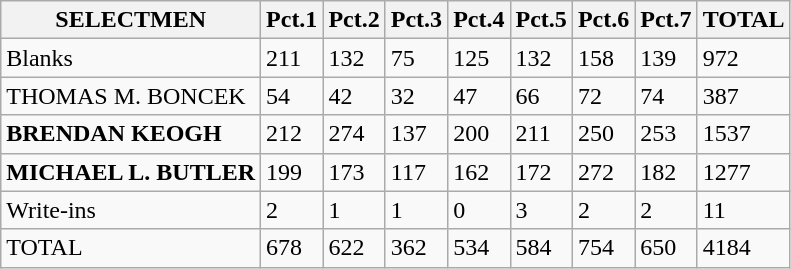<table class="wikitable">
<tr>
<th>SELECTMEN</th>
<th>Pct.1</th>
<th>Pct.2</th>
<th>Pct.3</th>
<th>Pct.4</th>
<th>Pct.5</th>
<th>Pct.6</th>
<th>Pct.7</th>
<th>TOTAL</th>
</tr>
<tr>
<td>Blanks</td>
<td>211</td>
<td>132</td>
<td>75</td>
<td>125</td>
<td>132</td>
<td>158</td>
<td>139</td>
<td>972</td>
</tr>
<tr>
<td>THOMAS M. BONCEK</td>
<td>54</td>
<td>42</td>
<td>32</td>
<td>47</td>
<td>66</td>
<td>72</td>
<td>74</td>
<td>387</td>
</tr>
<tr>
<td><strong>BRENDAN KEOGH</strong></td>
<td>212</td>
<td>274</td>
<td>137</td>
<td>200</td>
<td>211</td>
<td>250</td>
<td>253</td>
<td>1537</td>
</tr>
<tr>
<td><strong>MICHAEL L. BUTLER</strong></td>
<td>199</td>
<td>173</td>
<td>117</td>
<td>162</td>
<td>172</td>
<td>272</td>
<td>182</td>
<td>1277</td>
</tr>
<tr>
<td>Write-ins</td>
<td>2</td>
<td>1</td>
<td>1</td>
<td>0</td>
<td>3</td>
<td>2</td>
<td>2</td>
<td>11</td>
</tr>
<tr>
<td>TOTAL</td>
<td>678</td>
<td>622</td>
<td>362</td>
<td>534</td>
<td>584</td>
<td>754</td>
<td>650</td>
<td>4184</td>
</tr>
</table>
